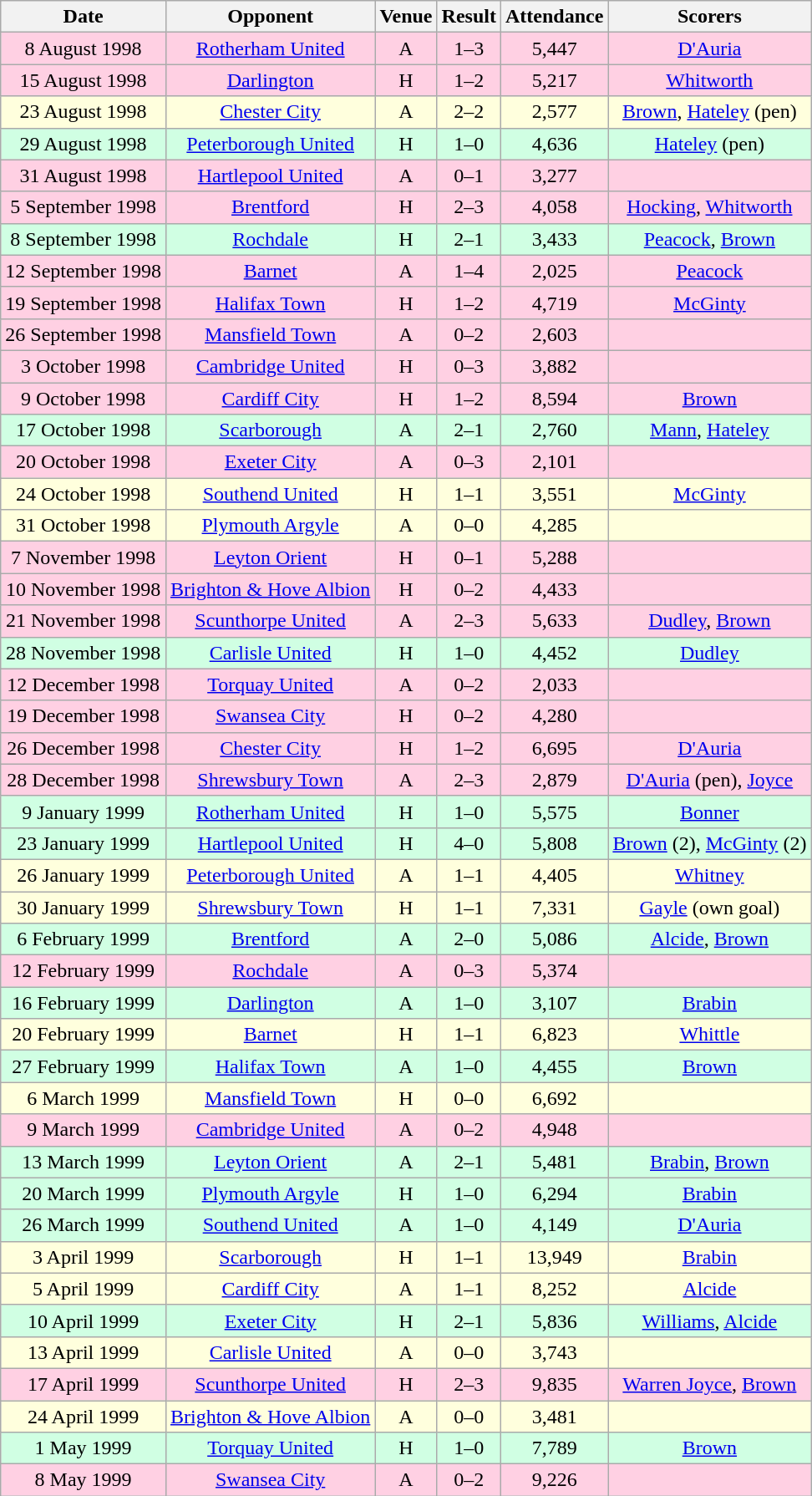<table class="wikitable sortable" style="font-size:100%; text-align:center">
<tr>
<th>Date</th>
<th>Opponent</th>
<th>Venue</th>
<th>Result</th>
<th>Attendance</th>
<th>Scorers</th>
</tr>
<tr style="background-color: #ffd0e3;">
<td>8 August 1998</td>
<td><a href='#'>Rotherham United</a></td>
<td>A</td>
<td>1–3</td>
<td>5,447</td>
<td><a href='#'>D'Auria</a></td>
</tr>
<tr style="background-color: #ffd0e3;">
<td>15 August 1998</td>
<td><a href='#'>Darlington</a></td>
<td>H</td>
<td>1–2</td>
<td>5,217</td>
<td><a href='#'>Whitworth</a></td>
</tr>
<tr style="background-color: #ffffdd;">
<td>23 August 1998</td>
<td><a href='#'>Chester City</a></td>
<td>A</td>
<td>2–2</td>
<td>2,577</td>
<td><a href='#'>Brown</a>, <a href='#'>Hateley</a> (pen)</td>
</tr>
<tr style="background-color: #d0ffe3;">
<td>29 August 1998</td>
<td><a href='#'>Peterborough United</a></td>
<td>H</td>
<td>1–0</td>
<td>4,636</td>
<td><a href='#'>Hateley</a> (pen)</td>
</tr>
<tr style="background-color: #ffd0e3;">
<td>31 August 1998</td>
<td><a href='#'>Hartlepool United</a></td>
<td>A</td>
<td>0–1</td>
<td>3,277</td>
<td></td>
</tr>
<tr style="background-color: #ffd0e3;">
<td>5 September 1998</td>
<td><a href='#'>Brentford</a></td>
<td>H</td>
<td>2–3</td>
<td>4,058</td>
<td><a href='#'>Hocking</a>, <a href='#'>Whitworth</a></td>
</tr>
<tr style="background-color: #d0ffe3;">
<td>8 September 1998</td>
<td><a href='#'>Rochdale</a></td>
<td>H</td>
<td>2–1</td>
<td>3,433</td>
<td><a href='#'>Peacock</a>, <a href='#'>Brown</a></td>
</tr>
<tr style="background-color: #ffd0e3;">
<td>12 September 1998</td>
<td><a href='#'>Barnet</a></td>
<td>A</td>
<td>1–4</td>
<td>2,025</td>
<td><a href='#'>Peacock</a></td>
</tr>
<tr style="background-color: #ffd0e3;">
<td>19 September 1998</td>
<td><a href='#'>Halifax Town</a></td>
<td>H</td>
<td>1–2</td>
<td>4,719</td>
<td><a href='#'>McGinty</a></td>
</tr>
<tr style="background-color: #ffd0e3;">
<td>26 September 1998</td>
<td><a href='#'>Mansfield Town</a></td>
<td>A</td>
<td>0–2</td>
<td>2,603</td>
<td></td>
</tr>
<tr style="background-color: #ffd0e3;">
<td>3 October 1998</td>
<td><a href='#'>Cambridge United</a></td>
<td>H</td>
<td>0–3</td>
<td>3,882</td>
<td></td>
</tr>
<tr style="background-color: #ffd0e3;">
<td>9 October 1998</td>
<td><a href='#'>Cardiff City</a></td>
<td>H</td>
<td>1–2</td>
<td>8,594</td>
<td><a href='#'>Brown</a></td>
</tr>
<tr style="background-color: #d0ffe3;">
<td>17 October 1998</td>
<td><a href='#'>Scarborough</a></td>
<td>A</td>
<td>2–1</td>
<td>2,760</td>
<td><a href='#'>Mann</a>, <a href='#'>Hateley</a></td>
</tr>
<tr style="background-color: #ffd0e3;">
<td>20 October 1998</td>
<td><a href='#'>Exeter City</a></td>
<td>A</td>
<td>0–3</td>
<td>2,101</td>
<td></td>
</tr>
<tr style="background-color: #ffffdd;">
<td>24 October 1998</td>
<td><a href='#'>Southend United</a></td>
<td>H</td>
<td>1–1</td>
<td>3,551</td>
<td><a href='#'>McGinty</a></td>
</tr>
<tr style="background-color: #ffffdd;">
<td>31 October 1998</td>
<td><a href='#'>Plymouth Argyle</a></td>
<td>A</td>
<td>0–0</td>
<td>4,285</td>
<td></td>
</tr>
<tr style="background-color: #ffd0e3;">
<td>7 November 1998</td>
<td><a href='#'>Leyton Orient</a></td>
<td>H</td>
<td>0–1</td>
<td>5,288</td>
<td></td>
</tr>
<tr style="background-color: #ffd0e3;">
<td>10 November 1998</td>
<td><a href='#'>Brighton & Hove Albion</a></td>
<td>H</td>
<td>0–2</td>
<td>4,433</td>
<td></td>
</tr>
<tr style="background-color: #ffd0e3;">
<td>21 November 1998</td>
<td><a href='#'>Scunthorpe United</a></td>
<td>A</td>
<td>2–3</td>
<td>5,633</td>
<td><a href='#'>Dudley</a>, <a href='#'>Brown</a></td>
</tr>
<tr style="background-color: #d0ffe3;">
<td>28 November 1998</td>
<td><a href='#'>Carlisle United</a></td>
<td>H</td>
<td>1–0</td>
<td>4,452</td>
<td><a href='#'>Dudley</a></td>
</tr>
<tr style="background-color: #ffd0e3;">
<td>12 December 1998</td>
<td><a href='#'>Torquay United</a></td>
<td>A</td>
<td>0–2</td>
<td>2,033</td>
<td></td>
</tr>
<tr style="background-color: #ffd0e3;">
<td>19 December 1998</td>
<td><a href='#'>Swansea City</a></td>
<td>H</td>
<td>0–2</td>
<td>4,280</td>
<td></td>
</tr>
<tr style="background-color: #ffd0e3;">
<td>26 December 1998</td>
<td><a href='#'>Chester City</a></td>
<td>H</td>
<td>1–2</td>
<td>6,695</td>
<td><a href='#'>D'Auria</a></td>
</tr>
<tr style="background-color: #ffd0e3;">
<td>28 December 1998</td>
<td><a href='#'>Shrewsbury Town</a></td>
<td>A</td>
<td>2–3</td>
<td>2,879</td>
<td><a href='#'>D'Auria</a> (pen), <a href='#'>Joyce</a></td>
</tr>
<tr style="background-color: #d0ffe3;">
<td>9 January 1999</td>
<td><a href='#'>Rotherham United</a></td>
<td>H</td>
<td>1–0</td>
<td>5,575</td>
<td><a href='#'>Bonner</a></td>
</tr>
<tr style="background-color: #d0ffe3;">
<td>23 January 1999</td>
<td><a href='#'>Hartlepool United</a></td>
<td>H</td>
<td>4–0</td>
<td>5,808</td>
<td><a href='#'>Brown</a> (2), <a href='#'>McGinty</a> (2)</td>
</tr>
<tr style="background-color: #ffffdd;">
<td>26 January 1999</td>
<td><a href='#'>Peterborough United</a></td>
<td>A</td>
<td>1–1</td>
<td>4,405</td>
<td><a href='#'>Whitney</a></td>
</tr>
<tr style="background-color: #ffffdd;">
<td>30 January 1999</td>
<td><a href='#'>Shrewsbury Town</a></td>
<td>H</td>
<td>1–1</td>
<td>7,331</td>
<td><a href='#'>Gayle</a> (own goal)</td>
</tr>
<tr style="background-color: #d0ffe3;">
<td>6 February 1999</td>
<td><a href='#'>Brentford</a></td>
<td>A</td>
<td>2–0</td>
<td>5,086</td>
<td><a href='#'>Alcide</a>, <a href='#'>Brown</a></td>
</tr>
<tr style="background-color: #ffd0e3;">
<td>12 February 1999</td>
<td><a href='#'>Rochdale</a></td>
<td>A</td>
<td>0–3</td>
<td>5,374</td>
<td></td>
</tr>
<tr style="background-color: #d0ffe3;">
<td>16 February 1999</td>
<td><a href='#'>Darlington</a></td>
<td>A</td>
<td>1–0</td>
<td>3,107</td>
<td><a href='#'>Brabin</a></td>
</tr>
<tr style="background-color: #ffffdd;">
<td>20 February 1999</td>
<td><a href='#'>Barnet</a></td>
<td>H</td>
<td>1–1</td>
<td>6,823</td>
<td><a href='#'>Whittle</a></td>
</tr>
<tr style="background-color: #d0ffe3;">
<td>27 February 1999</td>
<td><a href='#'>Halifax Town</a></td>
<td>A</td>
<td>1–0</td>
<td>4,455</td>
<td><a href='#'>Brown</a></td>
</tr>
<tr style="background-color: #ffffdd;">
<td>6 March 1999</td>
<td><a href='#'>Mansfield Town</a></td>
<td>H</td>
<td>0–0</td>
<td>6,692</td>
<td></td>
</tr>
<tr style="background-color: #ffd0e3;">
<td>9 March 1999</td>
<td><a href='#'>Cambridge United</a></td>
<td>A</td>
<td>0–2</td>
<td>4,948</td>
<td></td>
</tr>
<tr style="background-color: #d0ffe3;">
<td>13 March 1999</td>
<td><a href='#'>Leyton Orient</a></td>
<td>A</td>
<td>2–1</td>
<td>5,481</td>
<td><a href='#'>Brabin</a>, <a href='#'>Brown</a></td>
</tr>
<tr style="background-color: #d0ffe3;">
<td>20 March 1999</td>
<td><a href='#'>Plymouth Argyle</a></td>
<td>H</td>
<td>1–0</td>
<td>6,294</td>
<td><a href='#'>Brabin</a></td>
</tr>
<tr style="background-color: #d0ffe3;">
<td>26 March 1999</td>
<td><a href='#'>Southend United</a></td>
<td>A</td>
<td>1–0</td>
<td>4,149</td>
<td><a href='#'>D'Auria</a></td>
</tr>
<tr style="background-color: #ffffdd;">
<td>3 April 1999</td>
<td><a href='#'>Scarborough</a></td>
<td>H</td>
<td>1–1</td>
<td>13,949</td>
<td><a href='#'>Brabin</a></td>
</tr>
<tr style="background-color: #ffffdd;">
<td>5 April 1999</td>
<td><a href='#'>Cardiff City</a></td>
<td>A</td>
<td>1–1</td>
<td>8,252</td>
<td><a href='#'>Alcide</a></td>
</tr>
<tr style="background-color: #d0ffe3;">
<td>10 April 1999</td>
<td><a href='#'>Exeter City</a></td>
<td>H</td>
<td>2–1</td>
<td>5,836</td>
<td><a href='#'>Williams</a>, <a href='#'>Alcide</a></td>
</tr>
<tr style="background-color: #ffffdd;">
<td>13 April 1999</td>
<td><a href='#'>Carlisle United</a></td>
<td>A</td>
<td>0–0</td>
<td>3,743</td>
<td></td>
</tr>
<tr style="background-color: #ffd0e3;">
<td>17 April 1999</td>
<td><a href='#'>Scunthorpe United</a></td>
<td>H</td>
<td>2–3</td>
<td>9,835</td>
<td><a href='#'>Warren Joyce</a>, <a href='#'>Brown</a></td>
</tr>
<tr style="background-color: #ffffdd;">
<td>24 April 1999</td>
<td><a href='#'>Brighton & Hove Albion</a></td>
<td>A</td>
<td>0–0</td>
<td>3,481</td>
<td></td>
</tr>
<tr style="background-color: #d0ffe3;">
<td>1 May 1999</td>
<td><a href='#'>Torquay United</a></td>
<td>H</td>
<td>1–0</td>
<td>7,789</td>
<td><a href='#'>Brown</a></td>
</tr>
<tr style="background-color: #ffd0e3;">
<td>8 May 1999</td>
<td><a href='#'>Swansea City</a></td>
<td>A</td>
<td>0–2</td>
<td>9,226</td>
<td></td>
</tr>
</table>
